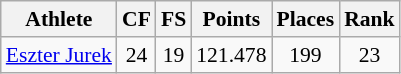<table class="wikitable" border="1" style="font-size:90%">
<tr>
<th>Athlete</th>
<th>CF</th>
<th>FS</th>
<th>Points</th>
<th>Places</th>
<th>Rank</th>
</tr>
<tr align=center>
<td align=left><a href='#'>Eszter Jurek</a></td>
<td>24</td>
<td>19</td>
<td>121.478</td>
<td>199</td>
<td>23</td>
</tr>
</table>
